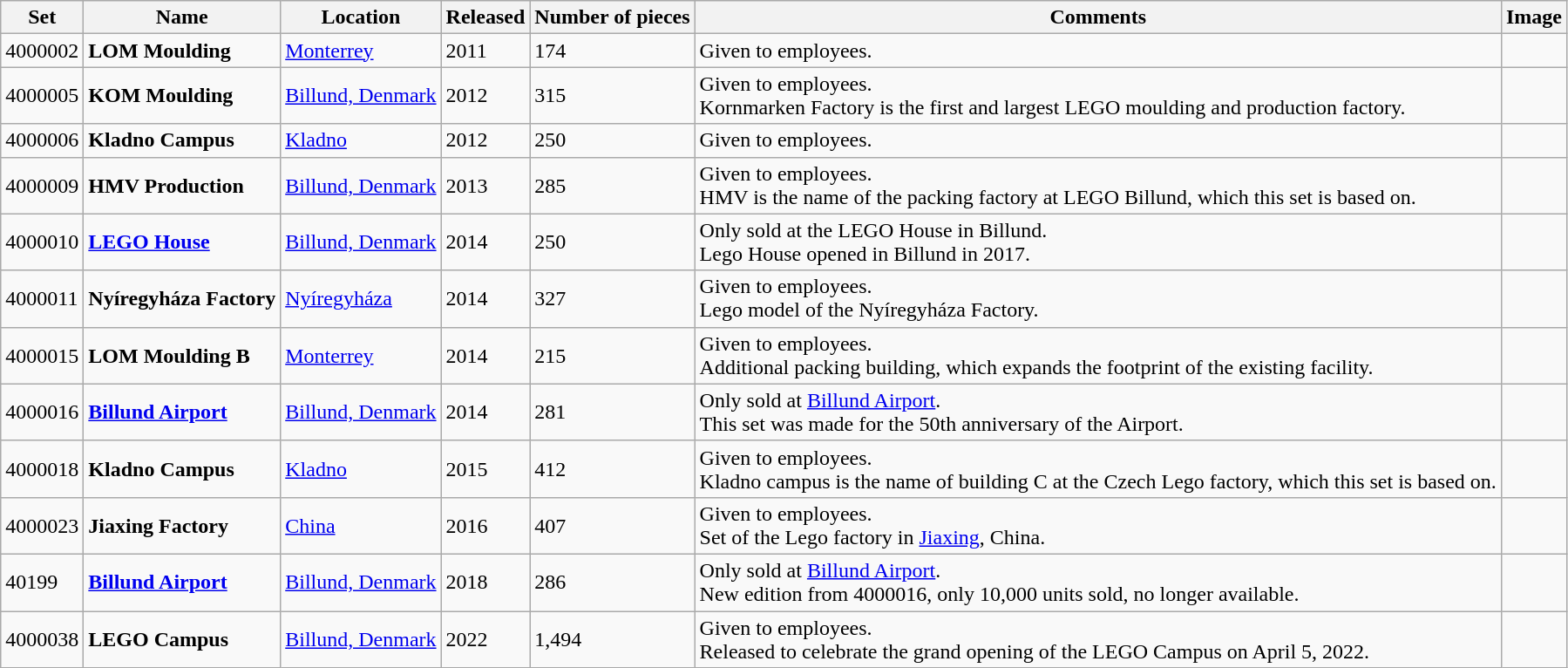<table class="wikitable">
<tr>
<th>Set</th>
<th>Name</th>
<th>Location</th>
<th>Released</th>
<th>Number of pieces</th>
<th>Comments</th>
<th>Image</th>
</tr>
<tr>
<td>4000002</td>
<td><strong>LOM Moulding</strong></td>
<td> <a href='#'>Monterrey</a></td>
<td>2011</td>
<td>174</td>
<td>Given to employees.</td>
<td></td>
</tr>
<tr>
<td>4000005</td>
<td><strong>KOM Moulding</strong></td>
<td> <a href='#'>Billund, Denmark</a></td>
<td>2012</td>
<td>315</td>
<td>Given to employees.<br>Kornmarken Factory is the first and largest LEGO moulding and production factory.</td>
<td></td>
</tr>
<tr>
<td>4000006</td>
<td><strong>Kladno Campus</strong></td>
<td> <a href='#'>Kladno</a></td>
<td>2012</td>
<td>250</td>
<td>Given to employees.</td>
<td></td>
</tr>
<tr>
<td>4000009</td>
<td><strong>HMV Production</strong></td>
<td> <a href='#'>Billund, Denmark</a></td>
<td>2013</td>
<td>285</td>
<td>Given to employees.<br>HMV is the name of the packing factory at LEGO Billund, which this set is based on.</td>
<td></td>
</tr>
<tr>
<td>4000010</td>
<td><strong><a href='#'>LEGO House</a></strong></td>
<td> <a href='#'>Billund, Denmark</a></td>
<td>2014</td>
<td>250</td>
<td>Only sold at the LEGO House in Billund.<br>Lego House opened in Billund in 2017.</td>
<td></td>
</tr>
<tr>
<td>4000011</td>
<td><strong>Nyíregyháza Factory</strong></td>
<td> <a href='#'>Nyíregyháza</a></td>
<td>2014</td>
<td>327</td>
<td>Given to employees.<br>Lego model of the Nyíregyháza Factory.</td>
<td></td>
</tr>
<tr>
<td>4000015</td>
<td><strong>LOM Moulding B</strong></td>
<td> <a href='#'>Monterrey</a></td>
<td>2014</td>
<td>215</td>
<td>Given to employees.<br>Additional packing building, which expands the footprint of the existing facility.</td>
<td></td>
</tr>
<tr>
<td>4000016</td>
<td><strong><a href='#'>Billund Airport</a></strong></td>
<td> <a href='#'>Billund, Denmark</a></td>
<td>2014</td>
<td>281</td>
<td>Only sold at <a href='#'>Billund Airport</a>.<br>This set was made for the 50th anniversary of the Airport.</td>
<td></td>
</tr>
<tr>
<td>4000018</td>
<td><strong>Kladno Campus</strong></td>
<td> <a href='#'>Kladno</a></td>
<td>2015</td>
<td>412</td>
<td>Given to employees.<br>Kladno campus is the name of building C at the Czech Lego factory, which this set is based on.</td>
<td></td>
</tr>
<tr>
<td>4000023</td>
<td><strong>Jiaxing Factory</strong></td>
<td> <a href='#'>China</a></td>
<td>2016</td>
<td>407</td>
<td>Given to employees.<br>Set of the Lego factory in <a href='#'>Jiaxing</a>, China.</td>
<td></td>
</tr>
<tr>
<td>40199</td>
<td><strong><a href='#'>Billund Airport</a></strong></td>
<td> <a href='#'>Billund, Denmark</a></td>
<td>2018</td>
<td>286</td>
<td>Only sold at <a href='#'>Billund Airport</a>.<br>New edition from 4000016, only 10,000 units sold, no longer available.</td>
<td></td>
</tr>
<tr>
<td>4000038</td>
<td><strong>LEGO Campus</strong></td>
<td> <a href='#'>Billund, Denmark</a></td>
<td>2022</td>
<td>1,494</td>
<td>Given to employees.<br>Released to celebrate the grand opening of the LEGO Campus on April 5, 2022.</td>
<td></td>
</tr>
</table>
